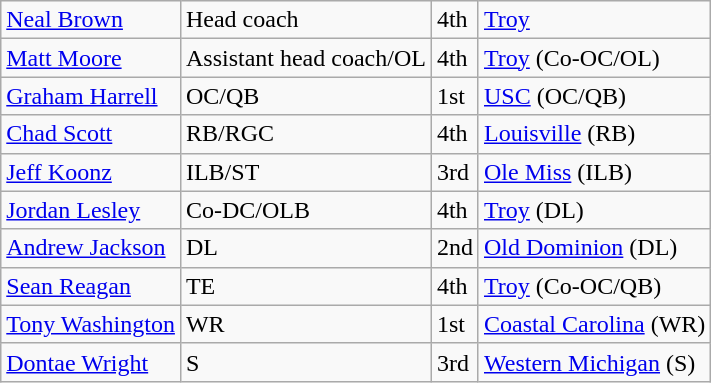<table class="wikitable">
<tr>
<td><a href='#'>Neal Brown</a></td>
<td>Head coach</td>
<td>4th</td>
<td><a href='#'>Troy</a></td>
</tr>
<tr>
<td><a href='#'>Matt Moore</a></td>
<td>Assistant head coach/OL</td>
<td>4th</td>
<td><a href='#'>Troy</a> (Co-OC/OL)</td>
</tr>
<tr>
<td><a href='#'>Graham Harrell</a></td>
<td>OC/QB</td>
<td>1st</td>
<td><a href='#'>USC</a> (OC/QB)</td>
</tr>
<tr>
<td><a href='#'>Chad Scott</a></td>
<td>RB/RGC</td>
<td>4th</td>
<td><a href='#'>Louisville</a> (RB)</td>
</tr>
<tr>
<td><a href='#'>Jeff Koonz</a></td>
<td>ILB/ST</td>
<td>3rd</td>
<td><a href='#'>Ole Miss</a> (ILB)</td>
</tr>
<tr>
<td><a href='#'>Jordan Lesley</a></td>
<td>Co-DC/OLB</td>
<td>4th</td>
<td><a href='#'>Troy</a> (DL)</td>
</tr>
<tr>
<td><a href='#'>Andrew Jackson</a></td>
<td>DL</td>
<td>2nd</td>
<td><a href='#'>Old Dominion</a> (DL)</td>
</tr>
<tr>
<td><a href='#'>Sean Reagan</a></td>
<td>TE</td>
<td>4th</td>
<td><a href='#'>Troy</a> (Co-OC/QB)</td>
</tr>
<tr>
<td><a href='#'>Tony Washington</a></td>
<td>WR</td>
<td>1st</td>
<td><a href='#'>Coastal Carolina</a> (WR)</td>
</tr>
<tr>
<td><a href='#'>Dontae Wright</a></td>
<td>S</td>
<td>3rd</td>
<td><a href='#'>Western Michigan</a> (S)</td>
</tr>
</table>
